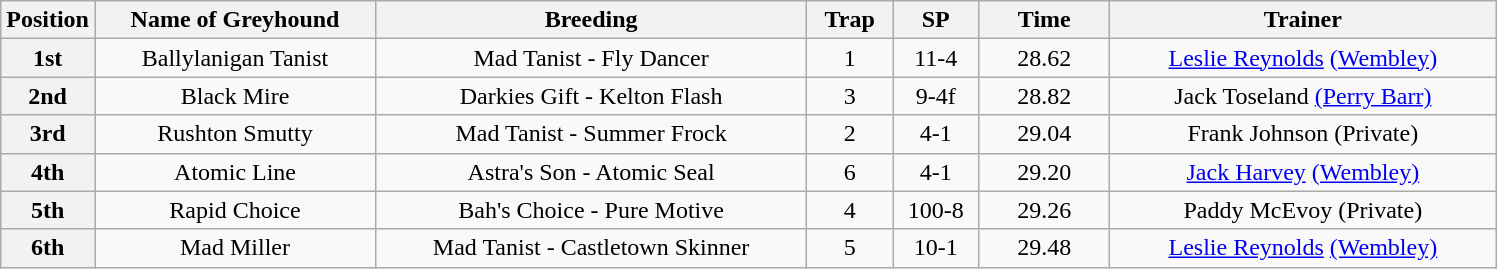<table class="wikitable" style="text-align: center">
<tr>
<th width=50>Position</th>
<th width=180>Name of Greyhound</th>
<th width=280>Breeding</th>
<th width=50>Trap</th>
<th width=50>SP</th>
<th width=80>Time</th>
<th width=250>Trainer</th>
</tr>
<tr>
<th>1st</th>
<td>Ballylanigan Tanist</td>
<td>Mad Tanist - Fly Dancer</td>
<td>1</td>
<td>11-4</td>
<td>28.62</td>
<td><a href='#'>Leslie Reynolds</a> <a href='#'>(Wembley)</a></td>
</tr>
<tr>
<th>2nd</th>
<td>Black Mire</td>
<td>Darkies Gift - Kelton Flash</td>
<td>3</td>
<td>9-4f</td>
<td>28.82</td>
<td>Jack Toseland <a href='#'>(Perry Barr)</a></td>
</tr>
<tr>
<th>3rd</th>
<td>Rushton Smutty</td>
<td>Mad Tanist - Summer Frock</td>
<td>2</td>
<td>4-1</td>
<td>29.04</td>
<td>Frank Johnson (Private)</td>
</tr>
<tr>
<th>4th</th>
<td>Atomic Line</td>
<td>Astra's Son - Atomic Seal</td>
<td>6</td>
<td>4-1</td>
<td>29.20</td>
<td><a href='#'>Jack Harvey</a> <a href='#'>(Wembley)</a></td>
</tr>
<tr>
<th>5th</th>
<td>Rapid Choice</td>
<td>Bah's Choice - Pure Motive</td>
<td>4</td>
<td>100-8</td>
<td>29.26</td>
<td>Paddy McEvoy (Private)</td>
</tr>
<tr>
<th>6th</th>
<td>Mad Miller</td>
<td>Mad Tanist - Castletown Skinner</td>
<td>5</td>
<td>10-1</td>
<td>29.48</td>
<td><a href='#'>Leslie Reynolds</a> <a href='#'>(Wembley)</a></td>
</tr>
</table>
